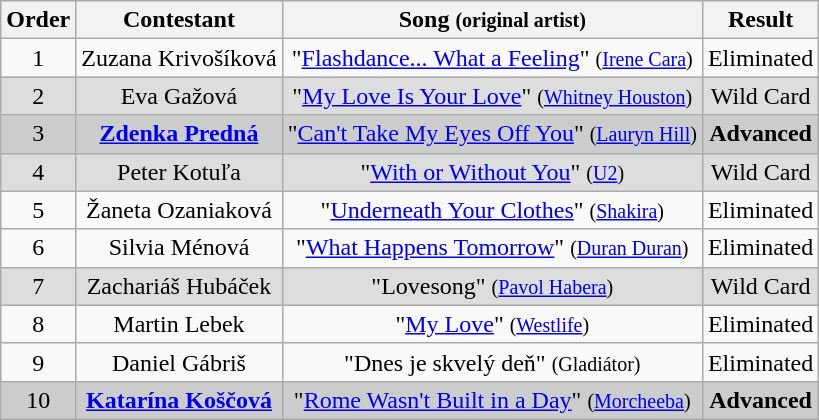<table class="wikitable plainrowheaders" style="text-align:center;">
<tr>
<th scope="col">Order</th>
<th scope="col">Contestant</th>
<th scope="col">Song <small>(original artist)</small></th>
<th scope="col">Result</th>
</tr>
<tr>
<td>1</td>
<td>Zuzana Krivošíková</td>
<td>"<a href='#'>Flashdance... What a Feeling</a>" <small>(<a href='#'>Irene Cara</a>)</small></td>
<td>Eliminated</td>
</tr>
<tr style="background:#ddd;">
<td>2</td>
<td>Eva Gažová</td>
<td>"<a href='#'>My Love Is Your Love</a>" <small>(<a href='#'>Whitney Houston</a>)</small></td>
<td>Wild Card</td>
</tr>
<tr style="background:#ccc;">
<td>3</td>
<td><strong><a href='#'>Zdenka Predná</a></strong></td>
<td>"<a href='#'>Can't Take My Eyes Off You</a>" <small>(<a href='#'>Lauryn Hill</a>)</small></td>
<td><strong>Advanced</strong></td>
</tr>
<tr style="background:#ddd;">
<td>4</td>
<td>Peter Kotuľa</td>
<td>"<a href='#'>With or Without You</a>" <small>(<a href='#'>U2</a>)</small></td>
<td>Wild Card</td>
</tr>
<tr>
<td>5</td>
<td>Žaneta Ozaniaková</td>
<td>"<a href='#'>Underneath Your Clothes</a>" <small>(<a href='#'>Shakira</a>)</small></td>
<td>Eliminated</td>
</tr>
<tr>
<td>6</td>
<td>Silvia Ménová</td>
<td>"<a href='#'>What Happens Tomorrow</a>" <small>(<a href='#'>Duran Duran</a>)</small></td>
<td>Eliminated</td>
</tr>
<tr style="background:#ddd;">
<td>7</td>
<td>Zachariáš Hubáček</td>
<td>"Lovesong" <small>(<a href='#'>Pavol Habera</a>)</small></td>
<td>Wild Card</td>
</tr>
<tr>
<td>8</td>
<td>Martin Lebek</td>
<td>"<a href='#'>My Love</a>" <small>(<a href='#'>Westlife</a>)</small></td>
<td>Eliminated</td>
</tr>
<tr>
<td>9</td>
<td>Daniel Gábriš</td>
<td>"Dnes je skvelý deň" <small>(Gladiátor)</small></td>
<td>Eliminated</td>
</tr>
<tr style="background:#ccc;">
<td>10</td>
<td><strong><a href='#'>Katarína Koščová</a></strong></td>
<td>"<a href='#'>Rome Wasn't Built in a Day</a>" <small>(<a href='#'>Morcheeba</a>)</small></td>
<td><strong>Advanced</strong></td>
</tr>
</table>
